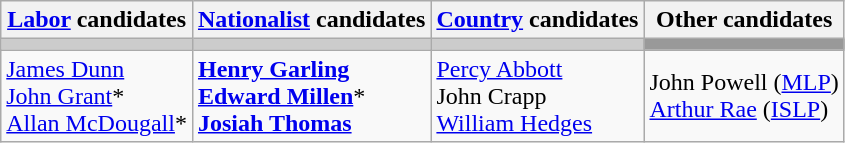<table class="wikitable">
<tr>
<th><a href='#'>Labor</a> candidates</th>
<th><a href='#'>Nationalist</a> candidates</th>
<th><a href='#'>Country</a> candidates</th>
<th>Other candidates</th>
</tr>
<tr bgcolor="#cccccc">
<td></td>
<td></td>
<td></td>
<td bgcolor="#999999"></td>
</tr>
<tr>
<td><a href='#'>James Dunn</a><br><a href='#'>John Grant</a>*<br><a href='#'>Allan McDougall</a>*</td>
<td><strong><a href='#'>Henry Garling</a></strong><br><strong><a href='#'>Edward Millen</a></strong>*<br><strong><a href='#'>Josiah Thomas</a></strong></td>
<td><a href='#'>Percy Abbott</a><br>John Crapp<br><a href='#'>William Hedges</a></td>
<td>John Powell (<a href='#'>MLP</a>)<br><a href='#'>Arthur Rae</a> (<a href='#'>ISLP</a>)</td>
</tr>
</table>
